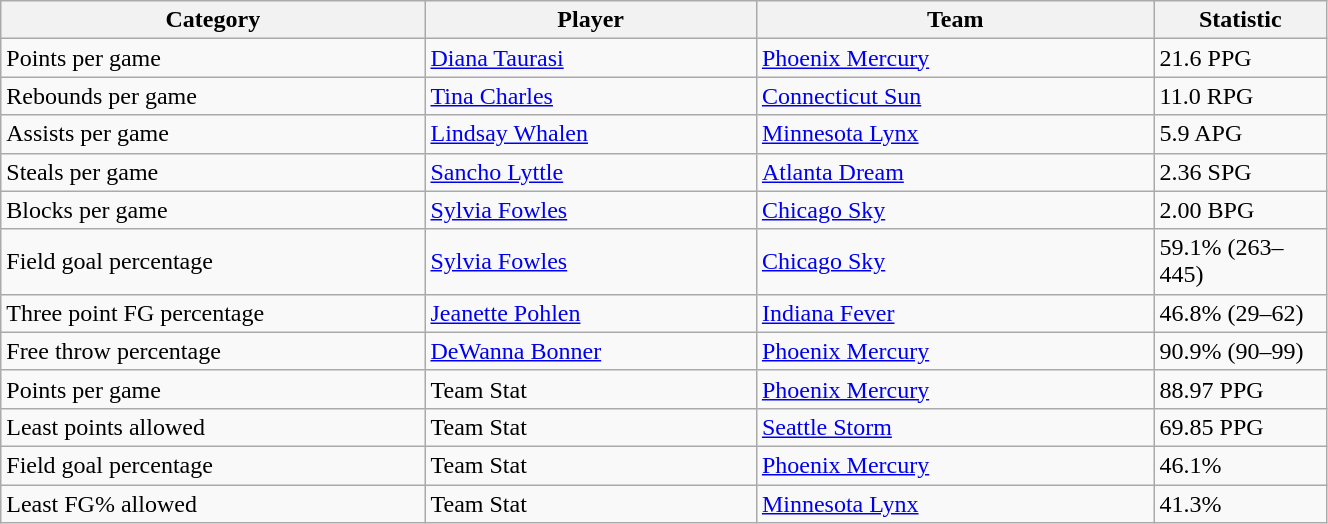<table class="wikitable" style="width: 70%">
<tr>
<th width=32%>Category</th>
<th width=25%>Player</th>
<th width=30%>Team</th>
<th width=20%>Statistic</th>
</tr>
<tr>
<td>Points per game</td>
<td><a href='#'>Diana Taurasi</a></td>
<td><a href='#'>Phoenix Mercury</a></td>
<td>21.6 PPG</td>
</tr>
<tr>
<td>Rebounds per game</td>
<td><a href='#'>Tina Charles</a></td>
<td><a href='#'>Connecticut Sun</a></td>
<td>11.0 RPG</td>
</tr>
<tr>
<td>Assists per game</td>
<td><a href='#'>Lindsay Whalen</a></td>
<td><a href='#'>Minnesota Lynx</a></td>
<td>5.9 APG</td>
</tr>
<tr>
<td>Steals per game</td>
<td><a href='#'>Sancho Lyttle</a></td>
<td><a href='#'>Atlanta Dream</a></td>
<td>2.36 SPG</td>
</tr>
<tr>
<td>Blocks per game</td>
<td><a href='#'>Sylvia Fowles</a></td>
<td><a href='#'>Chicago Sky</a></td>
<td>2.00 BPG</td>
</tr>
<tr>
<td>Field goal percentage</td>
<td><a href='#'>Sylvia Fowles</a></td>
<td><a href='#'>Chicago Sky</a></td>
<td>59.1% (263–445)</td>
</tr>
<tr>
<td>Three point FG percentage</td>
<td><a href='#'>Jeanette Pohlen</a></td>
<td><a href='#'>Indiana Fever</a></td>
<td>46.8% (29–62)</td>
</tr>
<tr>
<td>Free throw percentage</td>
<td><a href='#'>DeWanna Bonner</a></td>
<td><a href='#'>Phoenix Mercury</a></td>
<td>90.9% (90–99)</td>
</tr>
<tr>
<td>Points per game</td>
<td>Team Stat</td>
<td><a href='#'>Phoenix Mercury</a></td>
<td>88.97 PPG</td>
</tr>
<tr>
<td>Least points allowed</td>
<td>Team Stat</td>
<td><a href='#'>Seattle Storm</a></td>
<td>69.85 PPG</td>
</tr>
<tr>
<td>Field goal percentage</td>
<td>Team Stat</td>
<td><a href='#'>Phoenix Mercury</a></td>
<td>46.1%</td>
</tr>
<tr>
<td>Least FG% allowed</td>
<td>Team Stat</td>
<td><a href='#'>Minnesota Lynx</a></td>
<td>41.3%</td>
</tr>
</table>
